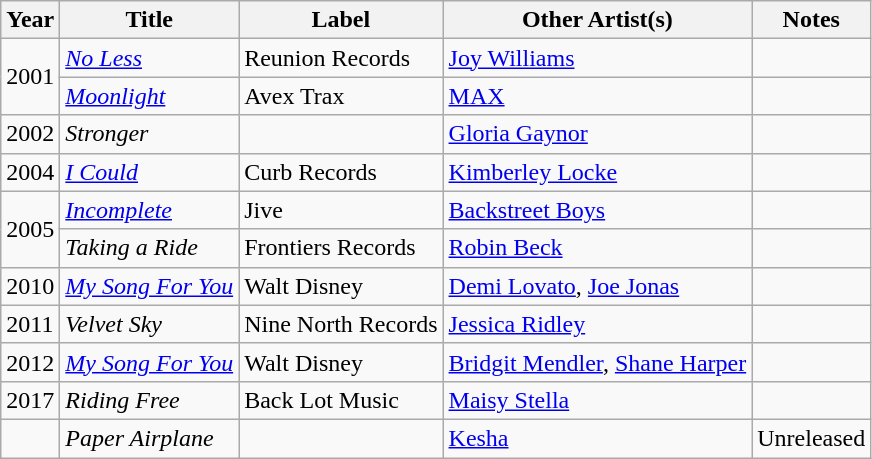<table class="wikitable">
<tr>
<th>Year</th>
<th>Title</th>
<th>Label</th>
<th>Other Artist(s)</th>
<th>Notes</th>
</tr>
<tr>
<td rowspan="2">2001</td>
<td><em><a href='#'>No Less</a></em></td>
<td>Reunion Records</td>
<td><a href='#'>Joy Williams</a></td>
<td></td>
</tr>
<tr>
<td><em><a href='#'>Moonlight</a></em></td>
<td>Avex Trax</td>
<td><a href='#'>MAX</a></td>
<td></td>
</tr>
<tr>
<td>2002</td>
<td><em>Stronger</em></td>
<td></td>
<td><a href='#'>Gloria Gaynor</a></td>
<td></td>
</tr>
<tr>
<td>2004</td>
<td><em><a href='#'>I Could</a></em></td>
<td>Curb Records</td>
<td><a href='#'>Kimberley Locke</a></td>
<td></td>
</tr>
<tr>
<td rowspan="2">2005</td>
<td><em><a href='#'>Incomplete</a></em></td>
<td>Jive</td>
<td><a href='#'>Backstreet Boys</a></td>
<td></td>
</tr>
<tr>
<td><em>Taking a Ride</em></td>
<td>Frontiers Records</td>
<td><a href='#'>Robin Beck</a></td>
<td></td>
</tr>
<tr>
<td>2010</td>
<td><em><a href='#'>My Song For You</a></em></td>
<td>Walt Disney</td>
<td><a href='#'>Demi Lovato</a>, <a href='#'>Joe Jonas</a></td>
<td></td>
</tr>
<tr>
<td>2011</td>
<td><em>Velvet Sky</em></td>
<td>Nine North Records</td>
<td><a href='#'>Jessica Ridley</a></td>
<td></td>
</tr>
<tr>
<td>2012</td>
<td><em><a href='#'>My Song For You</a></em></td>
<td>Walt Disney</td>
<td><a href='#'>Bridgit Mendler</a>, <a href='#'>Shane Harper</a></td>
<td></td>
</tr>
<tr>
<td>2017</td>
<td><em>Riding Free</em></td>
<td>Back Lot Music</td>
<td><a href='#'>Maisy Stella</a></td>
<td></td>
</tr>
<tr>
<td></td>
<td><em>Paper Airplane</em></td>
<td></td>
<td><a href='#'>Kesha</a></td>
<td>Unreleased</td>
</tr>
</table>
